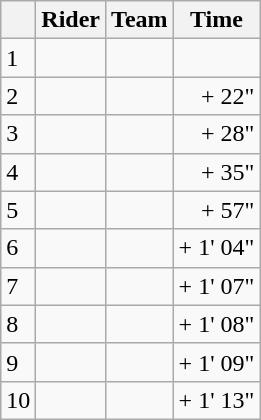<table class="wikitable">
<tr>
<th></th>
<th>Rider</th>
<th>Team</th>
<th>Time</th>
</tr>
<tr>
<td>1</td>
<td> </td>
<td></td>
<td align="right"></td>
</tr>
<tr>
<td>2</td>
<td></td>
<td></td>
<td align="right">+ 22"</td>
</tr>
<tr>
<td>3</td>
<td></td>
<td></td>
<td align="right">+ 28"</td>
</tr>
<tr>
<td>4</td>
<td></td>
<td></td>
<td align="right">+ 35"</td>
</tr>
<tr>
<td>5</td>
<td></td>
<td></td>
<td align="right">+ 57"</td>
</tr>
<tr>
<td>6</td>
<td></td>
<td></td>
<td align="right">+ 1' 04"</td>
</tr>
<tr>
<td>7</td>
<td></td>
<td></td>
<td align="right">+ 1' 07"</td>
</tr>
<tr>
<td>8</td>
<td></td>
<td></td>
<td align="right">+ 1' 08"</td>
</tr>
<tr>
<td>9</td>
<td></td>
<td></td>
<td align="right">+ 1' 09"</td>
</tr>
<tr>
<td>10</td>
<td></td>
<td></td>
<td align="right">+ 1' 13"</td>
</tr>
</table>
